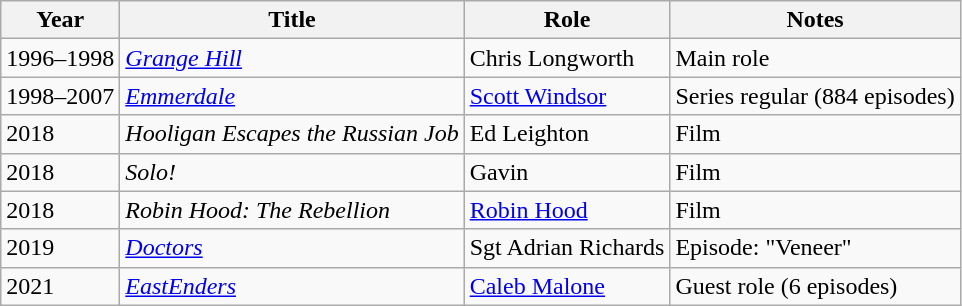<table class="wikitable">
<tr>
<th>Year</th>
<th>Title</th>
<th>Role</th>
<th>Notes</th>
</tr>
<tr>
<td>1996–1998</td>
<td><em><a href='#'>Grange Hill</a></em></td>
<td>Chris Longworth</td>
<td>Main role</td>
</tr>
<tr>
<td>1998–2007</td>
<td><em><a href='#'>Emmerdale</a></em></td>
<td><a href='#'>Scott Windsor</a></td>
<td>Series regular (884 episodes)</td>
</tr>
<tr>
<td>2018</td>
<td><em>Hooligan Escapes the Russian Job</em></td>
<td>Ed Leighton</td>
<td>Film</td>
</tr>
<tr>
<td>2018</td>
<td><em>Solo!</em></td>
<td>Gavin</td>
<td>Film</td>
</tr>
<tr>
<td>2018</td>
<td><em>Robin Hood: The Rebellion</em></td>
<td><a href='#'>Robin Hood</a></td>
<td>Film</td>
</tr>
<tr>
<td>2019</td>
<td><em><a href='#'>Doctors</a></em></td>
<td>Sgt Adrian Richards</td>
<td>Episode: "Veneer"</td>
</tr>
<tr>
<td>2021</td>
<td><em><a href='#'>EastEnders</a></em></td>
<td><a href='#'>Caleb Malone</a></td>
<td>Guest role (6 episodes)</td>
</tr>
</table>
